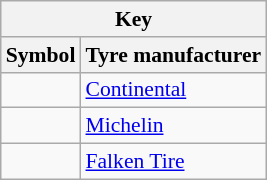<table style="margin-right:0; font-size:90%" class="wikitable">
<tr>
<th scope="col" colspan=2>Key</th>
</tr>
<tr>
<th scope="col">Symbol</th>
<th scope="col">Tyre manufacturer</th>
</tr>
<tr>
<td></td>
<td><a href='#'>Continental</a></td>
</tr>
<tr>
<td></td>
<td><a href='#'>Michelin</a></td>
</tr>
<tr>
<td></td>
<td><a href='#'>Falken Tire</a></td>
</tr>
</table>
